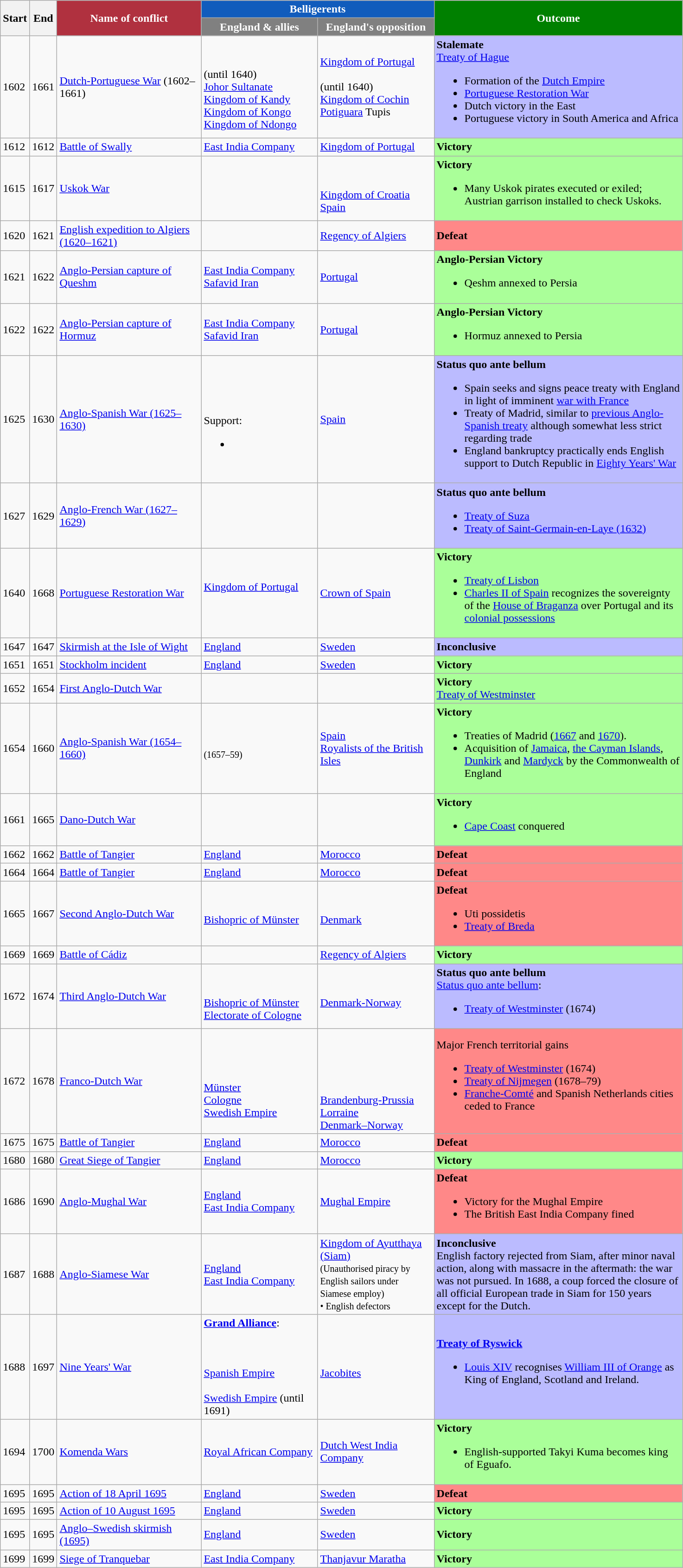<table class="wikitable sortable">
<tr>
<th rowspan="2" width="25">Start</th>
<th rowspan="2" width="25">End</th>
<th style="color: white; background:#b0313f;" rowspan="2" width="200" class="unsortable">Name of conflict</th>
<th style="color: white; background:#115cbc;" colspan="2" class="unsortable">Belligerents</th>
<th style="color: white; background:green;" rowspan="2" width="350" class="unsortable">Outcome</th>
</tr>
<tr>
<th style="color: white; background:gray;" width="160" class="unsortable">England & allies</th>
<th style="color: white; background:gray;" width="160" class="unsortable">England's opposition</th>
</tr>
<tr>
<td>1602</td>
<td>1661</td>
<td><a href='#'>Dutch-Portuguese War</a> (1602–1661)</td>
<td><br><br>(until 1640)<br> <a href='#'>Johor Sultanate</a><br> <a href='#'>Kingdom of Kandy</a><br> <a href='#'>Kingdom of Kongo</a><br><a href='#'>Kingdom of Ndongo</a></td>
<td> <a href='#'>Kingdom of Portugal</a><br><br>(until 1640)<br><a href='#'>Kingdom of Cochin</a><br><a href='#'>Potiguara</a> Tupis</td>
<td style="Background:#BBF"><strong>Stalemate</strong><br><a href='#'>Treaty of Hague</a><ul><li>Formation of the <a href='#'>Dutch Empire</a></li><li><a href='#'>Portuguese Restoration War</a></li><li>Dutch victory in the East</li><li>Portuguese victory in South America and Africa</li></ul></td>
</tr>
<tr>
<td>1612</td>
<td>1612</td>
<td><a href='#'>Battle of Swally</a></td>
<td> <a href='#'>East India Company</a></td>
<td> <a href='#'>Kingdom of Portugal</a><br></td>
<td style="Background:#AF9"><strong>Victory</strong></td>
</tr>
<tr>
<td>1615</td>
<td>1617</td>
<td><a href='#'>Uskok War</a></td>
<td><br><br>
<br></td>
<td><br><br> 
 <a href='#'>Kingdom of Croatia</a><br><a href='#'>Spain</a> <br></td>
<td style="Background:#AF9"><strong>Victory</strong><br><ul><li>Many Uskok pirates executed or exiled; Austrian garrison installed to check Uskoks.</li></ul></td>
</tr>
<tr>
<td>1620</td>
<td>1621</td>
<td><a href='#'>English expedition to Algiers (1620–1621)</a></td>
<td></td>
<td> <a href='#'>Regency of Algiers</a></td>
<td style="Background:#F88"><strong>Defeat</strong></td>
</tr>
<tr>
<td>1621</td>
<td>1622</td>
<td><a href='#'>Anglo-Persian capture of Queshm</a></td>
<td> <a href='#'>East India Company</a><br> <a href='#'>Safavid Iran</a><br></td>
<td> <a href='#'>Portugal</a></td>
<td style="Background:#AF9"><strong>Anglo-Persian Victory</strong><br><ul><li>Qeshm annexed to Persia</li></ul></td>
</tr>
<tr>
<td>1622</td>
<td>1622</td>
<td><a href='#'>Anglo-Persian capture of Hormuz</a></td>
<td> <a href='#'>East India Company</a><br> <a href='#'>Safavid Iran</a><br></td>
<td> <a href='#'>Portugal</a></td>
<td style="Background:#AF9"><strong>Anglo-Persian Victory</strong><br><ul><li>Hormuz annexed to Persia</li></ul></td>
</tr>
<tr>
<td>1625</td>
<td>1630</td>
<td><a href='#'>Anglo-Spanish War (1625–1630)</a></td>
<td><br><br><br>Support:<ul><li></li></ul></td>
<td> <a href='#'>Spain</a></td>
<td style="Background:#BBF"><strong>Status quo ante bellum</strong><br><ul><li>Spain seeks and signs peace treaty with England in light of imminent <a href='#'>war with France</a></li><li>Treaty of Madrid, similar to <a href='#'>previous Anglo-Spanish treaty</a> although somewhat less strict regarding trade</li><li>England bankruptcy practically ends English support to Dutch Republic in <a href='#'>Eighty Years' War</a></li></ul></td>
</tr>
<tr>
<td>1627</td>
<td>1629</td>
<td><a href='#'>Anglo-French War (1627–1629)</a></td>
<td></td>
<td></td>
<td style="Background:#BBF"><strong>Status quo ante bellum</strong><br><ul><li><a href='#'>Treaty of Suza</a></li><li><a href='#'>Treaty of Saint-Germain-en-Laye (1632)</a></li></ul></td>
</tr>
<tr>
<td>1640</td>
<td>1668</td>
<td><a href='#'>Portuguese Restoration War</a></td>
<td> <a href='#'>Kingdom of Portugal</a><br><br></td>
<td> <a href='#'>Crown of Spain</a></td>
<td style="Background:#AF9"><strong>Victory</strong><br><ul><li><a href='#'>Treaty of Lisbon</a></li><li><a href='#'>Charles II of Spain</a> recognizes the sovereignty of the <a href='#'>House of Braganza</a> over Portugal and its <a href='#'>colonial possessions</a></li></ul></td>
</tr>
<tr>
<td>1647</td>
<td>1647</td>
<td><a href='#'>Skirmish at the Isle of Wight</a></td>
<td> <a href='#'>England</a></td>
<td> <a href='#'>Sweden</a></td>
<td style="Background:#BBF"><strong>Inconclusive</strong></td>
</tr>
<tr>
<td>1651</td>
<td>1651</td>
<td><a href='#'>Stockholm incident</a></td>
<td> <a href='#'>England</a></td>
<td> <a href='#'>Sweden</a></td>
<td style="Background:#AF9"><strong>Victory</strong></td>
</tr>
<tr>
<td>1652</td>
<td>1654</td>
<td><a href='#'>First Anglo-Dutch War</a></td>
<td></td>
<td></td>
<td style="Background:#AF9"><strong>Victory</strong><br><a href='#'>Treaty of Westminster</a></td>
</tr>
<tr>
<td>1654</td>
<td>1660</td>
<td><a href='#'>Anglo-Spanish War (1654–1660)</a></td>
<td><br> <small>(1657–59)</small></td>
<td> <a href='#'>Spain</a><br> <a href='#'>Royalists of the British Isles</a></td>
<td style="Background:#AF9"><strong>Victory</strong><br><ul><li>Treaties of Madrid (<a href='#'>1667</a> and <a href='#'>1670</a>).</li><li>Acquisition of <a href='#'>Jamaica</a>, <a href='#'>the Cayman Islands</a>, <a href='#'>Dunkirk</a> and <a href='#'>Mardyck</a> by the Commonwealth of England</li></ul></td>
</tr>
<tr>
<td>1661</td>
<td>1665</td>
<td><a href='#'>Dano-Dutch War</a></td>
<td><br></td>
<td></td>
<td style="Background:#AF9"><strong>Victory</strong><br><ul><li><a href='#'>Cape Coast</a> conquered</li></ul></td>
</tr>
<tr>
<td>1662</td>
<td>1662</td>
<td><a href='#'>Battle of Tangier</a></td>
<td> <a href='#'>England</a></td>
<td> <a href='#'>Morocco</a></td>
<td style="Background:#F88"><strong>Defeat</strong></td>
</tr>
<tr>
<td>1664</td>
<td>1664</td>
<td><a href='#'>Battle of Tangier</a></td>
<td> <a href='#'>England</a></td>
<td> <a href='#'>Morocco</a></td>
<td style="Background:#F88"><strong>Defeat</strong></td>
</tr>
<tr>
<td>1665</td>
<td>1667</td>
<td><a href='#'>Second Anglo-Dutch War</a></td>
<td><br> <a href='#'>Bishopric of Münster</a></td>
<td><br> <a href='#'>Denmark</a><br></td>
<td style="Background:#F88"><strong>Defeat</strong><br><ul><li>Uti possidetis</li><li><a href='#'>Treaty of Breda</a></li></ul></td>
</tr>
<tr>
<td>1669</td>
<td>1669</td>
<td><a href='#'>Battle of Cádiz</a></td>
<td><br></td>
<td> <a href='#'>Regency of Algiers</a></td>
<td style="Background:#AF9"><strong>Victory</strong></td>
</tr>
<tr>
<td>1672</td>
<td>1674</td>
<td><a href='#'>Third Anglo-Dutch War</a></td>
<td><br><br> <a href='#'>Bishopric of Münster</a><br> <a href='#'>Electorate of Cologne</a></td>
<td><br> <a href='#'>Denmark-Norway</a></td>
<td style="Background:#BBF"><strong>Status quo ante bellum</strong><br><a href='#'>Status quo ante bellum</a>:<ul><li><a href='#'>Treaty of Westminster</a> (1674)</li></ul></td>
</tr>
<tr>
<td>1672</td>
<td>1678</td>
<td><a href='#'>Franco-Dutch War</a></td>
<td> <br><br><br>
 <a href='#'>Münster</a> <br>
 <a href='#'>Cologne</a> <br>
 <a href='#'>Swedish Empire</a> </td>
<td> <br><br><br>
 <br>
 <br>
 <a href='#'>Brandenburg-Prussia</a> <br>
 <a href='#'>Lorraine</a> <br>
 <a href='#'>Denmark–Norway</a> </td>
<td style="Background:#F88">Major French territorial gains<br><ul><li><a href='#'>Treaty of Westminster</a> (1674)</li><li><a href='#'>Treaty of Nijmegen</a> (1678–79)</li><li><a href='#'>Franche-Comté</a> and Spanish Netherlands cities ceded to France</li></ul></td>
</tr>
<tr>
<td>1675</td>
<td>1675</td>
<td><a href='#'>Battle of Tangier</a></td>
<td> <a href='#'>England</a></td>
<td> <a href='#'>Morocco</a></td>
<td style="Background:#F88"><strong>Defeat</strong></td>
</tr>
<tr>
<td>1680</td>
<td>1680</td>
<td><a href='#'>Great Siege of Tangier</a></td>
<td> <a href='#'>England</a></td>
<td> <a href='#'>Morocco</a></td>
<td style="Background:#AF9"><strong>Victory</strong></td>
</tr>
<tr>
<td>1686</td>
<td>1690</td>
<td><a href='#'>Anglo-Mughal War</a></td>
<td> <a href='#'>England</a><br> <a href='#'>East India Company</a></td>
<td> <a href='#'>Mughal Empire</a></td>
<td style="Background:#F88"><strong>Defeat</strong><br><ul><li>Victory for the Mughal Empire</li><li>The British East India Company fined</li></ul></td>
</tr>
<tr>
<td>1687</td>
<td>1688</td>
<td><a href='#'>Anglo-Siamese War</a></td>
<td> <a href='#'>England</a><br> <a href='#'>East India Company</a></td>
<td> <a href='#'>Kingdom of Ayutthaya (Siam)</a><br><small>(Unauthorised piracy by English sailors under Siamese employ)<br>•  English defectors</small></td>
<td style="Background:#BBF"><strong>Inconclusive</strong><br>English factory rejected from Siam, after minor naval action, along with massacre in the aftermath: the war was not pursued. In 1688, a coup forced the closure of all official European trade in Siam for 150 years except for the Dutch.</td>
</tr>
<tr>
<td>1688</td>
<td>1697</td>
<td><a href='#'>Nine Years' War</a></td>
<td><strong><a href='#'>Grand Alliance</a></strong>:<br> <br> <br><br> <a href='#'>Spanish Empire</a><br><br> <a href='#'>Swedish Empire</a> (until 1691)<br></td>
<td><br> <a href='#'>Jacobites</a></td>
<td style="background:#BBF"><strong><a href='#'>Treaty of Ryswick</a></strong><br><ul><li><a href='#'>Louis XIV</a> recognises <a href='#'>William III of Orange</a> as King of England, Scotland and Ireland.</li></ul></td>
</tr>
<tr>
<td>1694</td>
<td>1700</td>
<td><a href='#'>Komenda Wars</a></td>
<td> <a href='#'>Royal African Company</a></td>
<td> <a href='#'>Dutch West India Company</a></td>
<td style="Background:#AF9"><strong>Victory</strong><br><ul><li>English-supported Takyi Kuma becomes king of Eguafo.</li></ul></td>
</tr>
<tr>
<td>1695</td>
<td>1695</td>
<td><a href='#'>Action of 18 April 1695</a></td>
<td> <a href='#'>England</a></td>
<td> <a href='#'>Sweden</a><br></td>
<td style="Background:#F88"><strong>Defeat</strong></td>
</tr>
<tr>
<td>1695</td>
<td>1695</td>
<td><a href='#'>Action of 10 August 1695</a></td>
<td> <a href='#'>England</a></td>
<td> <a href='#'>Sweden</a></td>
<td style="Background:#AF9"><strong>Victory</strong></td>
</tr>
<tr>
<td>1695</td>
<td>1695</td>
<td><a href='#'>Anglo–Swedish skirmish (1695)</a></td>
<td> <a href='#'>England</a></td>
<td> <a href='#'>Sweden</a></td>
<td style="Background:#AF9"><strong>Victory</strong></td>
</tr>
<tr>
<td>1699</td>
<td>1699</td>
<td><a href='#'>Siege of Tranquebar</a></td>
<td> <a href='#'>East India Company</a><br></td>
<td><a href='#'>Thanjavur Maratha</a><br></td>
<td style="Background:#AF9"><strong>Victory</strong></td>
</tr>
</table>
